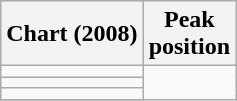<table class="wikitable sortable plainrowheaders">
<tr>
<th>Chart (2008)</th>
<th>Peak<br>position</th>
</tr>
<tr>
<td></td>
</tr>
<tr>
<td></td>
</tr>
<tr>
<td></td>
</tr>
<tr>
</tr>
</table>
